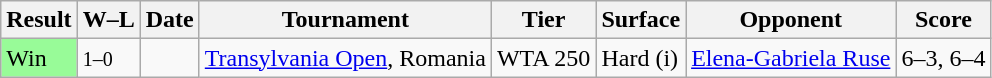<table class="sortable wikitable nowrap">
<tr>
<th>Result</th>
<th class="unsortable">W–L</th>
<th>Date</th>
<th>Tournament</th>
<th>Tier</th>
<th>Surface</th>
<th>Opponent</th>
<th class="unsortable">Score</th>
</tr>
<tr>
<td bgcolor=98FB98>Win</td>
<td><small>1–0</small></td>
<td><a href='#'></a></td>
<td><a href='#'>Transylvania Open</a>, Romania</td>
<td>WTA 250</td>
<td>Hard (i)</td>
<td> <a href='#'>Elena-Gabriela Ruse</a></td>
<td>6–3, 6–4</td>
</tr>
</table>
